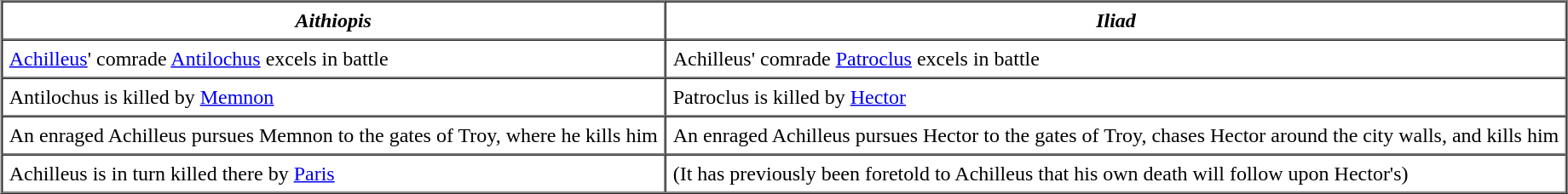<table style="margin:auto;" border="1" cellspacing="0" cellpadding="5">
<tr>
<th><em>Aithiopis</em></th>
<th><em>Iliad</em></th>
</tr>
<tr>
<td><a href='#'>Achilleus</a>' comrade <a href='#'>Antilochus</a> excels in battle</td>
<td>Achilleus' comrade <a href='#'>Patroclus</a> excels in battle</td>
</tr>
<tr>
<td>Antilochus is killed by <a href='#'>Memnon</a></td>
<td>Patroclus is killed by <a href='#'>Hector</a></td>
</tr>
<tr>
<td>An enraged Achilleus pursues Memnon to the gates of Troy, where he kills him</td>
<td>An enraged Achilleus pursues Hector to the gates of Troy, chases Hector around the city walls, and kills him</td>
</tr>
<tr>
<td>Achilleus is in turn killed there by <a href='#'>Paris</a></td>
<td>(It has previously been foretold to Achilleus that his own death will follow upon Hector's)</td>
</tr>
</table>
